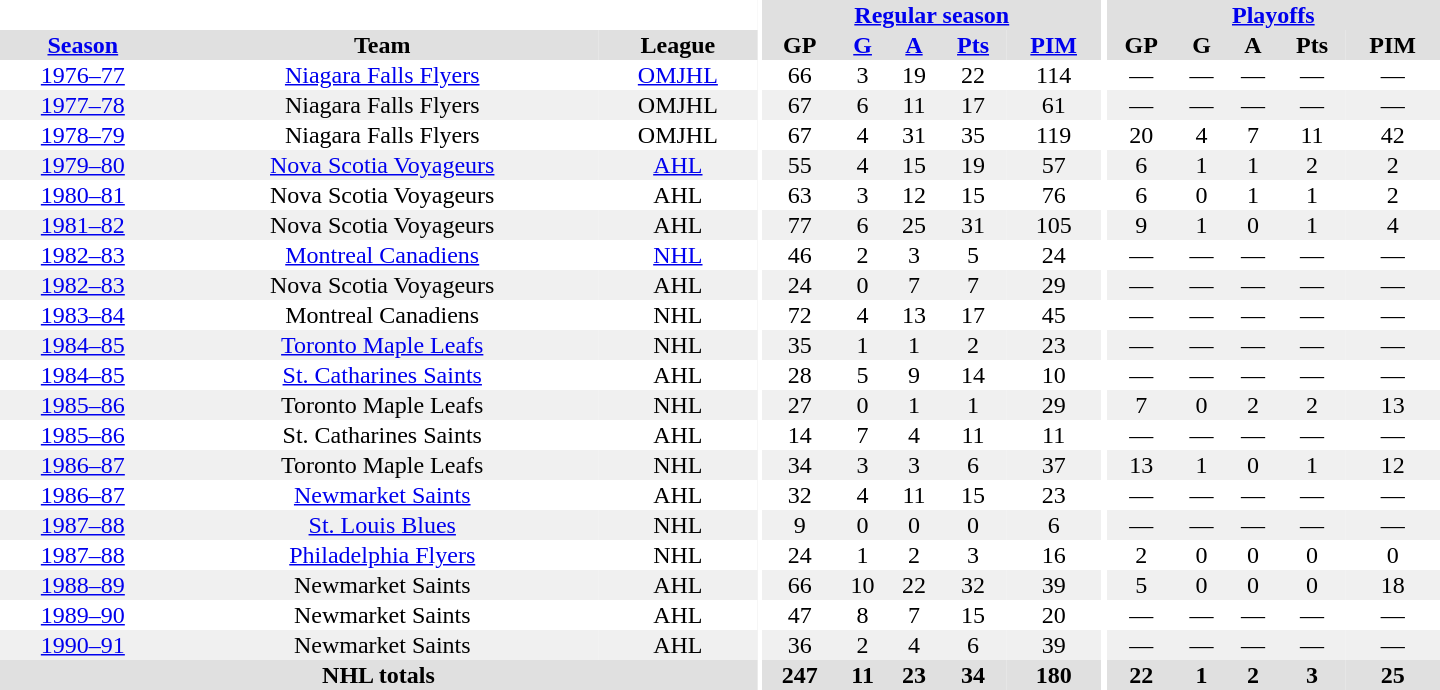<table border="0" cellpadding="1" cellspacing="0" style="text-align:center; width:60em">
<tr bgcolor="#e0e0e0">
<th colspan="3" bgcolor="#ffffff"></th>
<th rowspan="100" bgcolor="#ffffff"></th>
<th colspan="5"><a href='#'>Regular season</a></th>
<th rowspan="100" bgcolor="#ffffff"></th>
<th colspan="5"><a href='#'>Playoffs</a></th>
</tr>
<tr bgcolor="#e0e0e0">
<th><a href='#'>Season</a></th>
<th>Team</th>
<th>League</th>
<th>GP</th>
<th><a href='#'>G</a></th>
<th><a href='#'>A</a></th>
<th><a href='#'>Pts</a></th>
<th><a href='#'>PIM</a></th>
<th>GP</th>
<th>G</th>
<th>A</th>
<th>Pts</th>
<th>PIM</th>
</tr>
<tr>
<td><a href='#'>1976–77</a></td>
<td><a href='#'>Niagara Falls Flyers</a></td>
<td><a href='#'>OMJHL</a></td>
<td>66</td>
<td>3</td>
<td>19</td>
<td>22</td>
<td>114</td>
<td>—</td>
<td>—</td>
<td>—</td>
<td>—</td>
<td>—</td>
</tr>
<tr bgcolor="#f0f0f0">
<td><a href='#'>1977–78</a></td>
<td>Niagara Falls Flyers</td>
<td>OMJHL</td>
<td>67</td>
<td>6</td>
<td>11</td>
<td>17</td>
<td>61</td>
<td>—</td>
<td>—</td>
<td>—</td>
<td>—</td>
<td>—</td>
</tr>
<tr>
<td><a href='#'>1978–79</a></td>
<td>Niagara Falls Flyers</td>
<td>OMJHL</td>
<td>67</td>
<td>4</td>
<td>31</td>
<td>35</td>
<td>119</td>
<td>20</td>
<td>4</td>
<td>7</td>
<td>11</td>
<td>42</td>
</tr>
<tr bgcolor="#f0f0f0">
<td><a href='#'>1979–80</a></td>
<td><a href='#'>Nova Scotia Voyageurs</a></td>
<td><a href='#'>AHL</a></td>
<td>55</td>
<td>4</td>
<td>15</td>
<td>19</td>
<td>57</td>
<td>6</td>
<td>1</td>
<td>1</td>
<td>2</td>
<td>2</td>
</tr>
<tr>
<td><a href='#'>1980–81</a></td>
<td>Nova Scotia Voyageurs</td>
<td>AHL</td>
<td>63</td>
<td>3</td>
<td>12</td>
<td>15</td>
<td>76</td>
<td>6</td>
<td>0</td>
<td>1</td>
<td>1</td>
<td>2</td>
</tr>
<tr bgcolor="#f0f0f0">
<td><a href='#'>1981–82</a></td>
<td>Nova Scotia Voyageurs</td>
<td>AHL</td>
<td>77</td>
<td>6</td>
<td>25</td>
<td>31</td>
<td>105</td>
<td>9</td>
<td>1</td>
<td>0</td>
<td>1</td>
<td>4</td>
</tr>
<tr>
<td><a href='#'>1982–83</a></td>
<td><a href='#'>Montreal Canadiens</a></td>
<td><a href='#'>NHL</a></td>
<td>46</td>
<td>2</td>
<td>3</td>
<td>5</td>
<td>24</td>
<td>—</td>
<td>—</td>
<td>—</td>
<td>—</td>
<td>—</td>
</tr>
<tr bgcolor="#f0f0f0">
<td><a href='#'>1982–83</a></td>
<td>Nova Scotia Voyageurs</td>
<td>AHL</td>
<td>24</td>
<td>0</td>
<td>7</td>
<td>7</td>
<td>29</td>
<td>—</td>
<td>—</td>
<td>—</td>
<td>—</td>
<td>—</td>
</tr>
<tr>
<td><a href='#'>1983–84</a></td>
<td>Montreal Canadiens</td>
<td>NHL</td>
<td>72</td>
<td>4</td>
<td>13</td>
<td>17</td>
<td>45</td>
<td>—</td>
<td>—</td>
<td>—</td>
<td>—</td>
<td>—</td>
</tr>
<tr bgcolor="#f0f0f0">
<td><a href='#'>1984–85</a></td>
<td><a href='#'>Toronto Maple Leafs</a></td>
<td>NHL</td>
<td>35</td>
<td>1</td>
<td>1</td>
<td>2</td>
<td>23</td>
<td>—</td>
<td>—</td>
<td>—</td>
<td>—</td>
<td>—</td>
</tr>
<tr>
<td><a href='#'>1984–85</a></td>
<td><a href='#'>St. Catharines Saints</a></td>
<td>AHL</td>
<td>28</td>
<td>5</td>
<td>9</td>
<td>14</td>
<td>10</td>
<td>—</td>
<td>—</td>
<td>—</td>
<td>—</td>
<td>—</td>
</tr>
<tr bgcolor="#f0f0f0">
<td><a href='#'>1985–86</a></td>
<td>Toronto Maple Leafs</td>
<td>NHL</td>
<td>27</td>
<td>0</td>
<td>1</td>
<td>1</td>
<td>29</td>
<td>7</td>
<td>0</td>
<td>2</td>
<td>2</td>
<td>13</td>
</tr>
<tr>
<td><a href='#'>1985–86</a></td>
<td>St. Catharines Saints</td>
<td>AHL</td>
<td>14</td>
<td>7</td>
<td>4</td>
<td>11</td>
<td>11</td>
<td>—</td>
<td>—</td>
<td>—</td>
<td>—</td>
<td>—</td>
</tr>
<tr bgcolor="#f0f0f0">
<td><a href='#'>1986–87</a></td>
<td>Toronto Maple Leafs</td>
<td>NHL</td>
<td>34</td>
<td>3</td>
<td>3</td>
<td>6</td>
<td>37</td>
<td>13</td>
<td>1</td>
<td>0</td>
<td>1</td>
<td>12</td>
</tr>
<tr>
<td><a href='#'>1986–87</a></td>
<td><a href='#'>Newmarket Saints</a></td>
<td>AHL</td>
<td>32</td>
<td>4</td>
<td>11</td>
<td>15</td>
<td>23</td>
<td>—</td>
<td>—</td>
<td>—</td>
<td>—</td>
<td>—</td>
</tr>
<tr bgcolor="#f0f0f0">
<td><a href='#'>1987–88</a></td>
<td><a href='#'>St. Louis Blues</a></td>
<td>NHL</td>
<td>9</td>
<td>0</td>
<td>0</td>
<td>0</td>
<td>6</td>
<td>—</td>
<td>—</td>
<td>—</td>
<td>—</td>
<td>—</td>
</tr>
<tr>
<td><a href='#'>1987–88</a></td>
<td><a href='#'>Philadelphia Flyers</a></td>
<td>NHL</td>
<td>24</td>
<td>1</td>
<td>2</td>
<td>3</td>
<td>16</td>
<td>2</td>
<td>0</td>
<td>0</td>
<td>0</td>
<td>0</td>
</tr>
<tr bgcolor="#f0f0f0">
<td><a href='#'>1988–89</a></td>
<td>Newmarket Saints</td>
<td>AHL</td>
<td>66</td>
<td>10</td>
<td>22</td>
<td>32</td>
<td>39</td>
<td>5</td>
<td>0</td>
<td>0</td>
<td>0</td>
<td>18</td>
</tr>
<tr>
<td><a href='#'>1989–90</a></td>
<td>Newmarket Saints</td>
<td>AHL</td>
<td>47</td>
<td>8</td>
<td>7</td>
<td>15</td>
<td>20</td>
<td>—</td>
<td>—</td>
<td>—</td>
<td>—</td>
<td>—</td>
</tr>
<tr bgcolor="#f0f0f0">
<td><a href='#'>1990–91</a></td>
<td>Newmarket Saints</td>
<td>AHL</td>
<td>36</td>
<td>2</td>
<td>4</td>
<td>6</td>
<td>39</td>
<td>—</td>
<td>—</td>
<td>—</td>
<td>—</td>
<td>—</td>
</tr>
<tr bgcolor="#e0e0e0">
<th colspan="3">NHL totals</th>
<th>247</th>
<th>11</th>
<th>23</th>
<th>34</th>
<th>180</th>
<th>22</th>
<th>1</th>
<th>2</th>
<th>3</th>
<th>25</th>
</tr>
</table>
